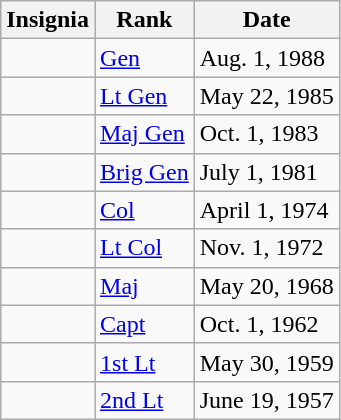<table class="wikitable">
<tr>
<th>Insignia</th>
<th>Rank</th>
<th>Date</th>
</tr>
<tr>
<td></td>
<td><a href='#'>Gen</a></td>
<td>Aug. 1, 1988</td>
</tr>
<tr>
<td></td>
<td><a href='#'>Lt Gen</a></td>
<td>May 22, 1985</td>
</tr>
<tr>
<td></td>
<td><a href='#'>Maj Gen</a></td>
<td>Oct. 1, 1983</td>
</tr>
<tr>
<td></td>
<td><a href='#'>Brig Gen</a></td>
<td>July 1, 1981</td>
</tr>
<tr>
<td></td>
<td><a href='#'>Col</a></td>
<td>April 1, 1974</td>
</tr>
<tr>
<td></td>
<td><a href='#'>Lt Col</a></td>
<td>Nov. 1, 1972</td>
</tr>
<tr>
<td></td>
<td><a href='#'>Maj</a></td>
<td>May 20, 1968</td>
</tr>
<tr>
<td></td>
<td><a href='#'>Capt</a></td>
<td>Oct. 1, 1962</td>
</tr>
<tr>
<td></td>
<td><a href='#'>1st Lt</a></td>
<td>May 30, 1959</td>
</tr>
<tr>
<td></td>
<td><a href='#'>2nd Lt</a></td>
<td>June 19, 1957</td>
</tr>
</table>
